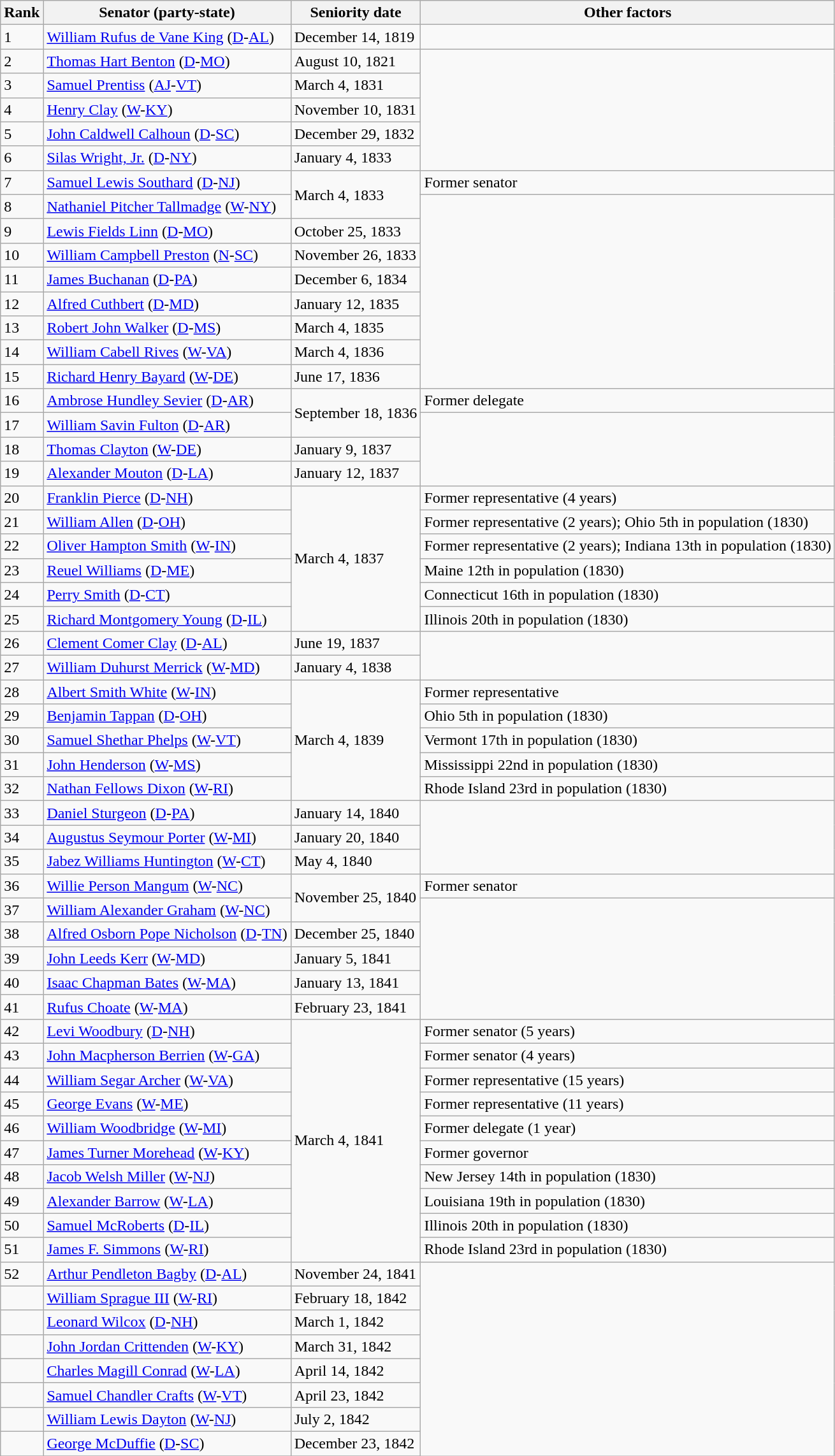<table class=wikitable>
<tr valign=bottom>
<th>Rank</th>
<th>Senator (party-state)</th>
<th>Seniority date</th>
<th>Other factors</th>
</tr>
<tr>
<td>1</td>
<td><a href='#'>William Rufus de Vane King</a> (<a href='#'>D</a>-<a href='#'>AL</a>)</td>
<td>December 14, 1819</td>
<td></td>
</tr>
<tr>
<td>2</td>
<td><a href='#'>Thomas Hart Benton</a> (<a href='#'>D</a>-<a href='#'>MO</a>)</td>
<td>August 10, 1821</td>
</tr>
<tr>
<td>3</td>
<td><a href='#'>Samuel Prentiss</a> (<a href='#'>AJ</a>-<a href='#'>VT</a>)</td>
<td>March 4, 1831</td>
</tr>
<tr>
<td>4</td>
<td><a href='#'>Henry Clay</a> (<a href='#'>W</a>-<a href='#'>KY</a>)</td>
<td>November 10, 1831</td>
</tr>
<tr>
<td>5</td>
<td><a href='#'>John Caldwell Calhoun</a> (<a href='#'>D</a>-<a href='#'>SC</a>)</td>
<td>December 29, 1832</td>
</tr>
<tr>
<td>6</td>
<td><a href='#'>Silas Wright, Jr.</a> (<a href='#'>D</a>-<a href='#'>NY</a>)</td>
<td>January 4, 1833</td>
</tr>
<tr>
<td>7</td>
<td><a href='#'>Samuel Lewis Southard</a> (<a href='#'>D</a>-<a href='#'>NJ</a>)</td>
<td rowspan=2>March 4, 1833</td>
<td>Former senator</td>
</tr>
<tr>
<td>8</td>
<td><a href='#'>Nathaniel Pitcher Tallmadge</a> (<a href='#'>W</a>-<a href='#'>NY</a>)</td>
</tr>
<tr>
<td>9</td>
<td><a href='#'>Lewis Fields Linn</a> (<a href='#'>D</a>-<a href='#'>MO</a>)</td>
<td>October 25, 1833</td>
</tr>
<tr>
<td>10</td>
<td><a href='#'>William Campbell Preston</a> (<a href='#'>N</a>-<a href='#'>SC</a>)</td>
<td>November 26, 1833</td>
</tr>
<tr>
<td>11</td>
<td><a href='#'>James Buchanan</a> (<a href='#'>D</a>-<a href='#'>PA</a>)</td>
<td>December 6, 1834</td>
</tr>
<tr>
<td>12</td>
<td><a href='#'>Alfred Cuthbert</a> (<a href='#'>D</a>-<a href='#'>MD</a>)</td>
<td>January 12, 1835</td>
</tr>
<tr>
<td>13</td>
<td><a href='#'>Robert John Walker</a> (<a href='#'>D</a>-<a href='#'>MS</a>)</td>
<td>March 4, 1835</td>
</tr>
<tr>
<td>14</td>
<td><a href='#'>William Cabell Rives</a> (<a href='#'>W</a>-<a href='#'>VA</a>)</td>
<td>March 4, 1836</td>
</tr>
<tr>
<td>15</td>
<td><a href='#'>Richard Henry Bayard</a> (<a href='#'>W</a>-<a href='#'>DE</a>)</td>
<td>June 17, 1836</td>
</tr>
<tr>
<td>16</td>
<td><a href='#'>Ambrose Hundley Sevier</a> (<a href='#'>D</a>-<a href='#'>AR</a>)</td>
<td rowspan=2>September 18, 1836</td>
<td>Former delegate</td>
</tr>
<tr>
<td>17</td>
<td><a href='#'>William Savin Fulton</a> (<a href='#'>D</a>-<a href='#'>AR</a>)</td>
</tr>
<tr>
<td>18</td>
<td><a href='#'>Thomas Clayton</a> (<a href='#'>W</a>-<a href='#'>DE</a>)</td>
<td>January 9, 1837</td>
</tr>
<tr>
<td>19</td>
<td><a href='#'>Alexander Mouton</a> (<a href='#'>D</a>-<a href='#'>LA</a>)</td>
<td>January 12, 1837</td>
</tr>
<tr>
<td>20</td>
<td><a href='#'>Franklin Pierce</a> (<a href='#'>D</a>-<a href='#'>NH</a>)</td>
<td rowspan=6>March 4, 1837</td>
<td>Former representative (4 years)</td>
</tr>
<tr>
<td>21</td>
<td><a href='#'>William Allen</a> (<a href='#'>D</a>-<a href='#'>OH</a>)</td>
<td>Former representative (2 years); Ohio 5th in population (1830)</td>
</tr>
<tr>
<td>22</td>
<td><a href='#'>Oliver Hampton Smith</a> (<a href='#'>W</a>-<a href='#'>IN</a>)</td>
<td>Former representative (2 years); Indiana 13th in population (1830)</td>
</tr>
<tr>
<td>23</td>
<td><a href='#'>Reuel Williams</a> (<a href='#'>D</a>-<a href='#'>ME</a>)</td>
<td>Maine 12th in population (1830)</td>
</tr>
<tr>
<td>24</td>
<td><a href='#'>Perry Smith</a> (<a href='#'>D</a>-<a href='#'>CT</a>)</td>
<td>Connecticut 16th in population (1830)</td>
</tr>
<tr>
<td>25</td>
<td><a href='#'>Richard Montgomery Young</a> (<a href='#'>D</a>-<a href='#'>IL</a>)</td>
<td>Illinois 20th in population (1830)</td>
</tr>
<tr>
<td>26</td>
<td><a href='#'>Clement Comer Clay</a> (<a href='#'>D</a>-<a href='#'>AL</a>)</td>
<td>June 19, 1837</td>
</tr>
<tr>
<td>27</td>
<td><a href='#'>William Duhurst Merrick</a> (<a href='#'>W</a>-<a href='#'>MD</a>)</td>
<td>January 4, 1838</td>
</tr>
<tr>
<td>28</td>
<td><a href='#'>Albert Smith White</a> (<a href='#'>W</a>-<a href='#'>IN</a>)</td>
<td rowspan=5>March 4, 1839</td>
<td>Former representative</td>
</tr>
<tr>
<td>29</td>
<td><a href='#'>Benjamin Tappan</a> (<a href='#'>D</a>-<a href='#'>OH</a>)</td>
<td>Ohio 5th in population (1830)</td>
</tr>
<tr>
<td>30</td>
<td><a href='#'>Samuel Shethar Phelps</a> (<a href='#'>W</a>-<a href='#'>VT</a>)</td>
<td>Vermont 17th in population (1830)</td>
</tr>
<tr>
<td>31</td>
<td><a href='#'>John Henderson</a> (<a href='#'>W</a>-<a href='#'>MS</a>)</td>
<td>Mississippi 22nd in population (1830)</td>
</tr>
<tr>
<td>32</td>
<td><a href='#'>Nathan Fellows Dixon</a> (<a href='#'>W</a>-<a href='#'>RI</a>)</td>
<td>Rhode Island 23rd in population (1830)</td>
</tr>
<tr>
<td>33</td>
<td><a href='#'>Daniel Sturgeon</a> (<a href='#'>D</a>-<a href='#'>PA</a>)</td>
<td>January 14, 1840</td>
</tr>
<tr>
<td>34</td>
<td><a href='#'>Augustus Seymour Porter</a> (<a href='#'>W</a>-<a href='#'>MI</a>)</td>
<td>January 20, 1840</td>
</tr>
<tr>
<td>35</td>
<td><a href='#'>Jabez Williams Huntington</a> (<a href='#'>W</a>-<a href='#'>CT</a>)</td>
<td>May 4, 1840</td>
</tr>
<tr>
<td>36</td>
<td><a href='#'>Willie Person Mangum</a> (<a href='#'>W</a>-<a href='#'>NC</a>)</td>
<td rowspan=2>November 25, 1840</td>
<td>Former senator</td>
</tr>
<tr>
<td>37</td>
<td><a href='#'>William Alexander Graham</a> (<a href='#'>W</a>-<a href='#'>NC</a>)</td>
</tr>
<tr>
<td>38</td>
<td><a href='#'>Alfred Osborn Pope Nicholson</a> (<a href='#'>D</a>-<a href='#'>TN</a>)</td>
<td>December 25, 1840</td>
</tr>
<tr>
<td>39</td>
<td><a href='#'>John Leeds Kerr</a> (<a href='#'>W</a>-<a href='#'>MD</a>)</td>
<td>January 5, 1841</td>
</tr>
<tr>
<td>40</td>
<td><a href='#'>Isaac Chapman Bates</a> (<a href='#'>W</a>-<a href='#'>MA</a>)</td>
<td>January 13, 1841</td>
</tr>
<tr>
<td>41</td>
<td><a href='#'>Rufus Choate</a> (<a href='#'>W</a>-<a href='#'>MA</a>)</td>
<td>February 23, 1841</td>
</tr>
<tr>
<td>42</td>
<td><a href='#'>Levi Woodbury</a> (<a href='#'>D</a>-<a href='#'>NH</a>)</td>
<td rowspan=10>March 4, 1841</td>
<td>Former senator (5 years)</td>
</tr>
<tr>
<td>43</td>
<td><a href='#'>John Macpherson Berrien</a> (<a href='#'>W</a>-<a href='#'>GA</a>)</td>
<td>Former senator (4 years)</td>
</tr>
<tr>
<td>44</td>
<td><a href='#'>William Segar Archer</a> (<a href='#'>W</a>-<a href='#'>VA</a>)</td>
<td>Former representative (15 years)</td>
</tr>
<tr>
<td>45</td>
<td><a href='#'>George Evans</a> (<a href='#'>W</a>-<a href='#'>ME</a>)</td>
<td>Former representative (11 years)</td>
</tr>
<tr>
<td>46</td>
<td><a href='#'>William Woodbridge</a> (<a href='#'>W</a>-<a href='#'>MI</a>)</td>
<td>Former delegate (1 year)</td>
</tr>
<tr>
<td>47</td>
<td><a href='#'>James Turner Morehead</a> (<a href='#'>W</a>-<a href='#'>KY</a>)</td>
<td>Former governor</td>
</tr>
<tr>
<td>48</td>
<td><a href='#'>Jacob Welsh Miller</a> (<a href='#'>W</a>-<a href='#'>NJ</a>)</td>
<td>New Jersey 14th in population (1830)</td>
</tr>
<tr>
<td>49</td>
<td><a href='#'>Alexander Barrow</a> (<a href='#'>W</a>-<a href='#'>LA</a>)</td>
<td>Louisiana 19th in population (1830)</td>
</tr>
<tr>
<td>50</td>
<td><a href='#'>Samuel McRoberts</a> (<a href='#'>D</a>-<a href='#'>IL</a>)</td>
<td>Illinois 20th in population (1830)</td>
</tr>
<tr>
<td>51</td>
<td><a href='#'>James F. Simmons</a> (<a href='#'>W</a>-<a href='#'>RI</a>)</td>
<td>Rhode Island 23rd in population (1830)</td>
</tr>
<tr>
<td>52</td>
<td><a href='#'>Arthur Pendleton Bagby</a> (<a href='#'>D</a>-<a href='#'>AL</a>)</td>
<td>November 24, 1841</td>
</tr>
<tr>
<td></td>
<td><a href='#'>William Sprague III</a> (<a href='#'>W</a>-<a href='#'>RI</a>)</td>
<td>February 18, 1842</td>
</tr>
<tr>
<td></td>
<td><a href='#'>Leonard Wilcox</a> (<a href='#'>D</a>-<a href='#'>NH</a>)</td>
<td>March 1, 1842</td>
</tr>
<tr>
<td></td>
<td><a href='#'>John Jordan Crittenden</a> (<a href='#'>W</a>-<a href='#'>KY</a>)</td>
<td>March 31, 1842</td>
</tr>
<tr>
<td></td>
<td><a href='#'>Charles Magill Conrad</a> (<a href='#'>W</a>-<a href='#'>LA</a>)</td>
<td>April 14, 1842</td>
</tr>
<tr>
<td></td>
<td><a href='#'>Samuel Chandler Crafts</a> (<a href='#'>W</a>-<a href='#'>VT</a>)</td>
<td>April 23, 1842</td>
</tr>
<tr>
<td></td>
<td><a href='#'>William Lewis Dayton</a> (<a href='#'>W</a>-<a href='#'>NJ</a>)</td>
<td>July 2, 1842</td>
</tr>
<tr>
<td></td>
<td><a href='#'>George McDuffie</a> (<a href='#'>D</a>-<a href='#'>SC</a>)</td>
<td>December 23, 1842</td>
</tr>
<tr>
</tr>
</table>
